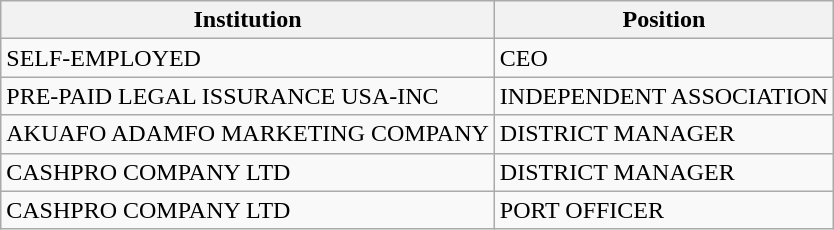<table class="wikitable">
<tr>
<th>Institution</th>
<th>Position</th>
</tr>
<tr>
<td>SELF-EMPLOYED</td>
<td>CEO</td>
</tr>
<tr>
<td>PRE-PAID LEGAL ISSURANCE USA-INC</td>
<td>INDEPENDENT ASSOCIATION</td>
</tr>
<tr>
<td>AKUAFO ADAMFO MARKETING COMPANY</td>
<td>DISTRICT MANAGER</td>
</tr>
<tr>
<td>CASHPRO COMPANY LTD</td>
<td>DISTRICT MANAGER</td>
</tr>
<tr>
<td>CASHPRO COMPANY LTD</td>
<td>PORT OFFICER</td>
</tr>
</table>
